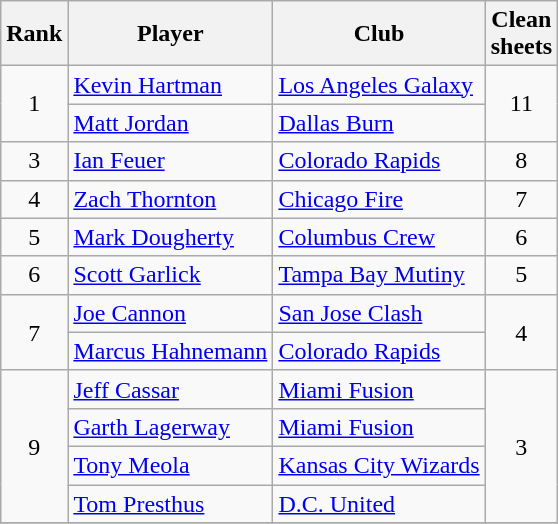<table class="wikitable" style="text-align:center">
<tr>
<th>Rank</th>
<th>Player</th>
<th>Club</th>
<th>Clean<br>sheets</th>
</tr>
<tr>
<td rowspan="2">1</td>
<td align="left"> <a href='#'>Kevin Hartman</a></td>
<td align="left"><a href='#'>Los Angeles Galaxy</a></td>
<td rowspan="2">11</td>
</tr>
<tr>
<td align="left"> <a href='#'>Matt Jordan</a></td>
<td align="left"><a href='#'>Dallas Burn</a></td>
</tr>
<tr>
<td>3</td>
<td align="left"> <a href='#'>Ian Feuer</a></td>
<td align="left"><a href='#'>Colorado Rapids</a></td>
<td>8</td>
</tr>
<tr>
<td>4</td>
<td align="left"> <a href='#'>Zach Thornton</a></td>
<td align="left"><a href='#'>Chicago Fire</a></td>
<td>7</td>
</tr>
<tr>
<td>5</td>
<td align="left"> <a href='#'>Mark Dougherty</a></td>
<td align="left"><a href='#'>Columbus Crew</a></td>
<td>6</td>
</tr>
<tr>
<td>6</td>
<td align="left"> <a href='#'>Scott Garlick</a></td>
<td align="left"><a href='#'>Tampa Bay Mutiny</a></td>
<td>5</td>
</tr>
<tr>
<td rowspan="2">7</td>
<td align="left"> <a href='#'>Joe Cannon</a></td>
<td align="left"><a href='#'>San Jose Clash</a></td>
<td rowspan="2">4</td>
</tr>
<tr>
<td align="left"> <a href='#'>Marcus Hahnemann</a></td>
<td align="left"><a href='#'>Colorado Rapids</a></td>
</tr>
<tr>
<td rowspan="4">9</td>
<td align="left"> <a href='#'>Jeff Cassar</a></td>
<td align="left"><a href='#'>Miami Fusion</a></td>
<td rowspan="4">3</td>
</tr>
<tr>
<td align="left"> <a href='#'>Garth Lagerway</a></td>
<td align="left"><a href='#'>Miami Fusion</a></td>
</tr>
<tr>
<td align="left"> <a href='#'>Tony Meola</a></td>
<td align="left"><a href='#'>Kansas City Wizards</a></td>
</tr>
<tr>
<td align="left"> <a href='#'>Tom Presthus</a></td>
<td align="left"><a href='#'>D.C. United</a></td>
</tr>
<tr>
</tr>
</table>
